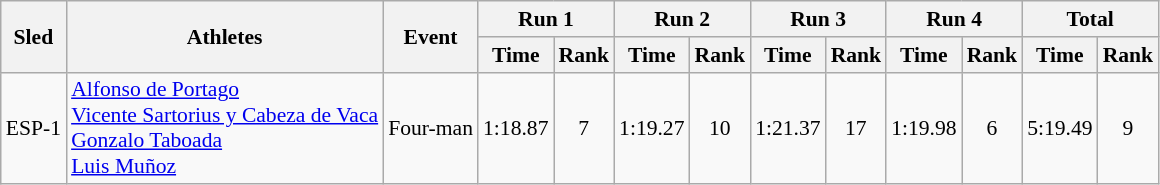<table class="wikitable"  border="1" style="font-size:90%">
<tr>
<th rowspan="2">Sled</th>
<th rowspan="2">Athletes</th>
<th rowspan="2">Event</th>
<th colspan="2">Run 1</th>
<th colspan="2">Run 2</th>
<th colspan="2">Run 3</th>
<th colspan="2">Run 4</th>
<th colspan="2">Total</th>
</tr>
<tr>
<th>Time</th>
<th>Rank</th>
<th>Time</th>
<th>Rank</th>
<th>Time</th>
<th>Rank</th>
<th>Time</th>
<th>Rank</th>
<th>Time</th>
<th>Rank</th>
</tr>
<tr>
<td align="center">ESP-1</td>
<td><a href='#'>Alfonso de Portago</a><br><a href='#'>Vicente Sartorius y Cabeza de Vaca</a><br><a href='#'>Gonzalo Taboada</a><br><a href='#'>Luis Muñoz</a></td>
<td>Four-man</td>
<td align="center">1:18.87</td>
<td align="center">7</td>
<td align="center">1:19.27</td>
<td align="center">10</td>
<td align="center">1:21.37</td>
<td align="center">17</td>
<td align="center">1:19.98</td>
<td align="center">6</td>
<td align="center">5:19.49</td>
<td align="center">9</td>
</tr>
</table>
